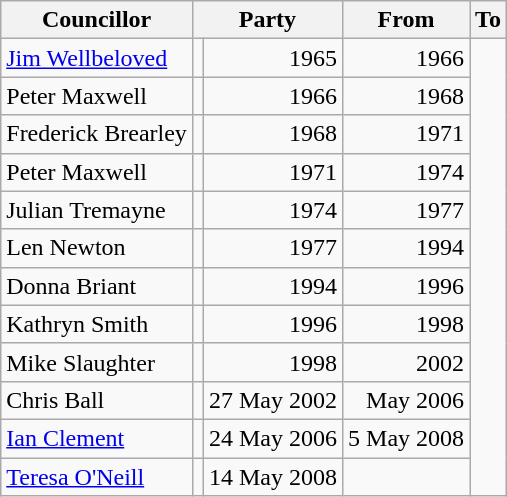<table class=wikitable>
<tr>
<th>Councillor</th>
<th colspan=2>Party</th>
<th>From</th>
<th>To</th>
</tr>
<tr>
<td><a href='#'>Jim Wellbeloved</a></td>
<td></td>
<td align=right>1965</td>
<td align=right>1966</td>
</tr>
<tr>
<td>Peter Maxwell</td>
<td></td>
<td align=right>1966</td>
<td align=right>1968</td>
</tr>
<tr>
<td>Frederick Brearley</td>
<td></td>
<td align=right>1968</td>
<td align=right>1971</td>
</tr>
<tr>
<td>Peter Maxwell</td>
<td></td>
<td align=right>1971</td>
<td align=right>1974</td>
</tr>
<tr>
<td>Julian Tremayne</td>
<td></td>
<td align=right>1974</td>
<td align=right>1977</td>
</tr>
<tr>
<td>Len Newton</td>
<td></td>
<td align=right>1977</td>
<td align=right>1994</td>
</tr>
<tr>
<td>Donna Briant</td>
<td></td>
<td align=right>1994</td>
<td align=right>1996</td>
</tr>
<tr>
<td>Kathryn Smith</td>
<td></td>
<td align=right>1996</td>
<td align=right>1998</td>
</tr>
<tr>
<td>Mike Slaughter</td>
<td></td>
<td align=right>1998</td>
<td align=right>2002</td>
</tr>
<tr>
<td>Chris Ball</td>
<td></td>
<td align=right>27 May 2002</td>
<td align=right>May 2006</td>
</tr>
<tr>
<td><a href='#'>Ian Clement</a></td>
<td></td>
<td align=right>24 May 2006</td>
<td align=right>5 May 2008</td>
</tr>
<tr>
<td><a href='#'>Teresa O'Neill</a></td>
<td></td>
<td align=right>14 May 2008</td>
<td></td>
</tr>
</table>
